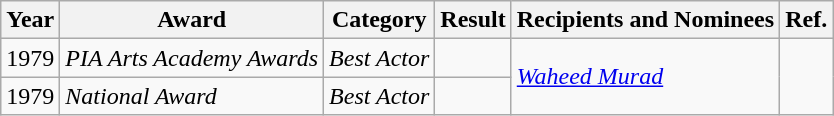<table class="wikitable">
<tr>
<th>Year</th>
<th>Award</th>
<th>Category</th>
<th>Result</th>
<th>Recipients and Nominees</th>
<th>Ref.</th>
</tr>
<tr>
<td>1979</td>
<td><em>PIA Arts Academy Awards</em></td>
<td><em>Best Actor</em></td>
<td></td>
<td rowspan="2"><em><a href='#'>Waheed Murad</a></em></td>
<td rowspan="2"></td>
</tr>
<tr>
<td>1979</td>
<td><em>National Award</em></td>
<td><em>Best Actor</em></td>
<td></td>
</tr>
</table>
